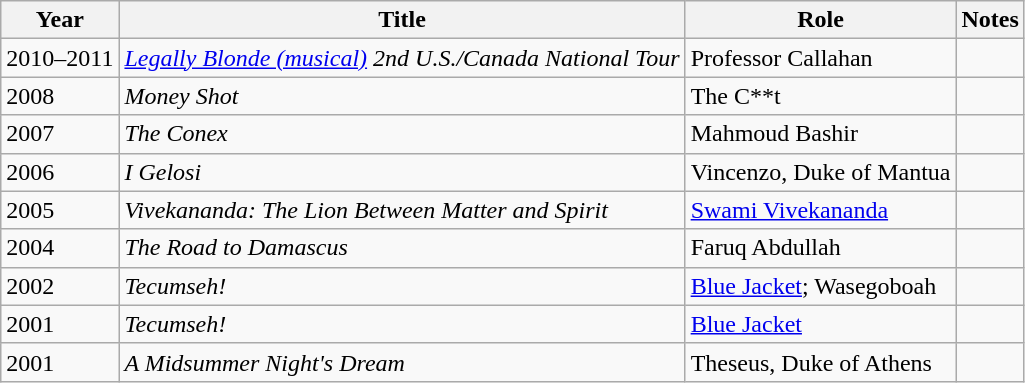<table class="wikitable">
<tr>
<th>Year</th>
<th>Title</th>
<th>Role</th>
<th>Notes</th>
</tr>
<tr>
<td>2010–2011</td>
<td><em><a href='#'>Legally Blonde (musical)</a> 2nd U.S./Canada National Tour</em></td>
<td>Professor Callahan</td>
<td></td>
</tr>
<tr>
<td>2008</td>
<td><em>Money Shot</em></td>
<td>The C**t</td>
<td></td>
</tr>
<tr>
<td>2007</td>
<td><em>The Conex</em></td>
<td>Mahmoud Bashir</td>
<td></td>
</tr>
<tr>
<td>2006</td>
<td><em>I Gelosi</em></td>
<td>Vincenzo, Duke of Mantua</td>
<td></td>
</tr>
<tr>
<td>2005</td>
<td><em>Vivekananda: The Lion Between Matter and Spirit</em></td>
<td><a href='#'>Swami Vivekananda</a></td>
<td></td>
</tr>
<tr>
<td>2004</td>
<td><em>The Road to Damascus</em></td>
<td>Faruq Abdullah</td>
<td></td>
</tr>
<tr>
<td>2002</td>
<td><em>Tecumseh!</em></td>
<td><a href='#'>Blue Jacket</a>; Wasegoboah</td>
<td></td>
</tr>
<tr>
<td>2001</td>
<td><em>Tecumseh!</em></td>
<td><a href='#'>Blue Jacket</a></td>
<td></td>
</tr>
<tr>
<td>2001</td>
<td><em>A Midsummer Night's Dream</em></td>
<td>Theseus, Duke of Athens</td>
<td></td>
</tr>
</table>
